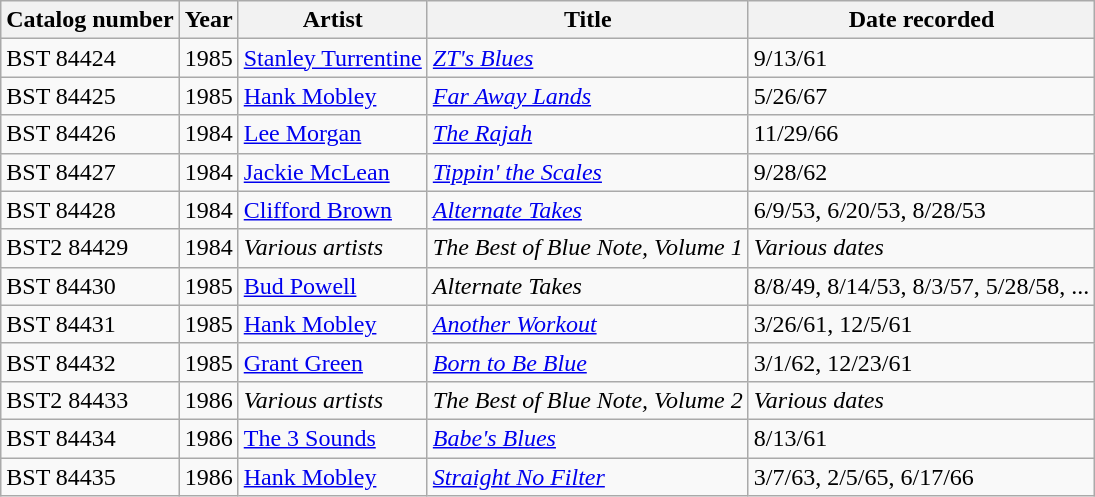<table class="wikitable sortable" align="center" bgcolor="#CCCCCC" |>
<tr>
<th>Catalog number</th>
<th>Year</th>
<th>Artist</th>
<th>Title</th>
<th>Date recorded</th>
</tr>
<tr>
<td>BST 84424</td>
<td>1985</td>
<td><a href='#'>Stanley Turrentine</a></td>
<td><em><a href='#'>ZT's Blues</a></em></td>
<td>9/13/61</td>
</tr>
<tr>
<td>BST 84425</td>
<td>1985</td>
<td><a href='#'>Hank Mobley</a></td>
<td><em><a href='#'>Far Away Lands</a></em></td>
<td>5/26/67</td>
</tr>
<tr>
<td>BST 84426</td>
<td>1984</td>
<td><a href='#'>Lee Morgan</a></td>
<td><em><a href='#'>The Rajah</a></em></td>
<td>11/29/66</td>
</tr>
<tr>
<td>BST 84427</td>
<td>1984</td>
<td><a href='#'>Jackie McLean</a></td>
<td><em><a href='#'>Tippin' the Scales</a></em></td>
<td>9/28/62</td>
</tr>
<tr>
<td>BST 84428</td>
<td>1984</td>
<td><a href='#'>Clifford Brown</a></td>
<td><em><a href='#'>Alternate Takes</a></em></td>
<td>6/9/53, 6/20/53, 8/28/53</td>
</tr>
<tr>
<td>BST2 84429</td>
<td>1984</td>
<td><em>Various artists</em></td>
<td><em>The Best of Blue Note, Volume 1</em></td>
<td><em>Various dates</em></td>
</tr>
<tr>
<td>BST 84430</td>
<td>1985</td>
<td><a href='#'>Bud Powell</a></td>
<td><em>Alternate Takes</em></td>
<td>8/8/49, 8/14/53, 8/3/57, 5/28/58, ...</td>
</tr>
<tr>
<td>BST 84431</td>
<td>1985</td>
<td><a href='#'>Hank Mobley</a></td>
<td><em><a href='#'>Another Workout</a></em></td>
<td>3/26/61, 12/5/61</td>
</tr>
<tr>
<td>BST 84432</td>
<td>1985</td>
<td><a href='#'>Grant Green</a></td>
<td><em><a href='#'>Born to Be Blue</a></em></td>
<td>3/1/62, 12/23/61</td>
</tr>
<tr>
<td>BST2 84433</td>
<td>1986</td>
<td><em>Various artists</em></td>
<td><em>The Best of Blue Note, Volume 2</em></td>
<td><em>Various dates</em></td>
</tr>
<tr>
<td>BST 84434</td>
<td>1986</td>
<td><a href='#'>The 3 Sounds</a></td>
<td><em><a href='#'>Babe's Blues</a></em></td>
<td>8/13/61</td>
</tr>
<tr>
<td>BST 84435</td>
<td>1986</td>
<td><a href='#'>Hank Mobley</a></td>
<td><em><a href='#'>Straight No Filter</a></em></td>
<td>3/7/63, 2/5/65, 6/17/66</td>
</tr>
</table>
